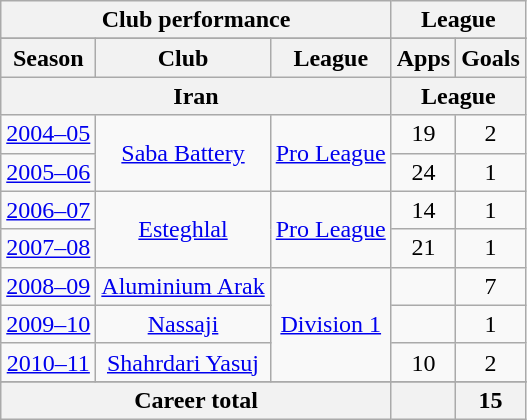<table class="wikitable" style="text-align:center">
<tr>
<th colspan=3>Club performance</th>
<th colspan=2>League</th>
</tr>
<tr>
</tr>
<tr>
<th>Season</th>
<th>Club</th>
<th>League</th>
<th>Apps</th>
<th>Goals</th>
</tr>
<tr>
<th colspan=3>Iran</th>
<th colspan=2>League</th>
</tr>
<tr>
<td><a href='#'>2004–05</a></td>
<td rowspan="2"><a href='#'>Saba Battery</a></td>
<td rowspan="2"><a href='#'>Pro League</a></td>
<td>19</td>
<td>2</td>
</tr>
<tr>
<td><a href='#'>2005–06</a></td>
<td>24</td>
<td>1</td>
</tr>
<tr>
<td><a href='#'>2006–07</a></td>
<td rowspan="2"><a href='#'>Esteghlal</a></td>
<td rowspan="2"><a href='#'>Pro League</a></td>
<td>14</td>
<td>1</td>
</tr>
<tr>
<td><a href='#'>2007–08</a></td>
<td>21</td>
<td>1</td>
</tr>
<tr>
<td><a href='#'>2008–09</a></td>
<td rowspan="1"><a href='#'>Aluminium Arak</a></td>
<td rowspan="3"><a href='#'>Division 1</a></td>
<td></td>
<td>7</td>
</tr>
<tr>
<td><a href='#'>2009–10</a></td>
<td rowspan="1"><a href='#'>Nassaji</a></td>
<td></td>
<td>1</td>
</tr>
<tr>
<td><a href='#'>2010–11</a></td>
<td rowspan="1"><a href='#'>Shahrdari Yasuj</a></td>
<td>10</td>
<td>2</td>
</tr>
<tr>
</tr>
<tr>
<th colspan=3>Career total</th>
<th></th>
<th>15</th>
</tr>
</table>
